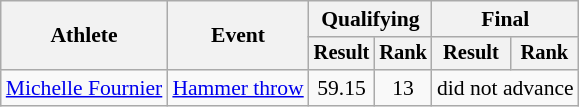<table class="wikitable" style="font-size:90%">
<tr>
<th rowspan="2">Athlete</th>
<th rowspan="2">Event</th>
<th colspan="2">Qualifying</th>
<th colspan="2">Final</th>
</tr>
<tr style="font-size:95%">
<th>Result</th>
<th>Rank</th>
<th>Result</th>
<th>Rank</th>
</tr>
<tr align=center>
<td align=left><a href='#'>Michelle Fournier</a></td>
<td align=left><a href='#'>Hammer throw</a></td>
<td>59.15</td>
<td>13</td>
<td colspan=2>did not advance</td>
</tr>
</table>
